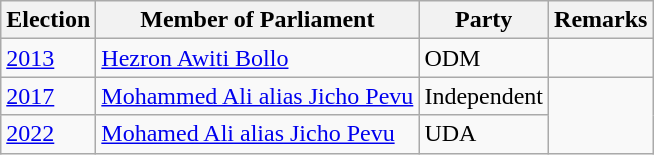<table class="wikitable">
<tr>
<th>Election</th>
<th>Member of Parliament</th>
<th>Party</th>
<th>Remarks</th>
</tr>
<tr>
<td><a href='#'>2013</a></td>
<td><a href='#'>Hezron Awiti Bollo</a></td>
<td>ODM</td>
<td></td>
</tr>
<tr>
<td><a href='#'>2017</a></td>
<td><a href='#'>Mohammed Ali alias Jicho Pevu</a></td>
<td>Independent</td>
</tr>
<tr>
<td><a href='#'>2022</a></td>
<td><a href='#'>Mohamed Ali alias Jicho Pevu</a></td>
<td>UDA</td>
</tr>
</table>
